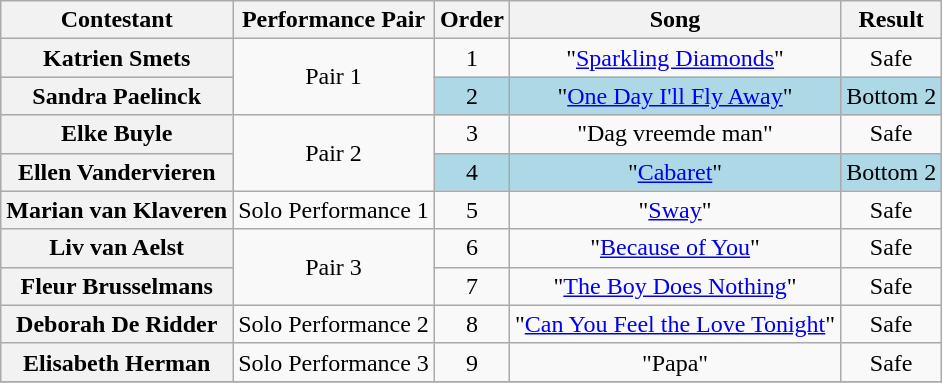<table class="wikitable plainrowheaders" style="text-align:center;">
<tr>
<th scope="col">Contestant</th>
<th scope="col">Performance Pair</th>
<th scope="col">Order</th>
<th scope="col">Song</th>
<th scope="col">Result</th>
</tr>
<tr>
<th scope="row">Katrien Smets</th>
<td rowspan="2">Pair 1</td>
<td>1</td>
<td>"<a href='#'>Sparkling Diamonds</a>"</td>
<td>Safe</td>
</tr>
<tr style="background:lightblue;">
<th scope="row">Sandra Paelinck</th>
<td>2</td>
<td>"<a href='#'>One Day I'll Fly Away</a>"</td>
<td>Bottom 2</td>
</tr>
<tr>
<th scope="row">Elke Buyle</th>
<td rowspan="2">Pair 2</td>
<td>3</td>
<td>"Dag vreemde man"</td>
<td>Safe</td>
</tr>
<tr style = "background:lightblue">
<th scope="row">Ellen Vandervieren</th>
<td>4</td>
<td>"<a href='#'>Cabaret</a>"</td>
<td>Bottom 2</td>
</tr>
<tr>
<th scope="row">Marian van Klaveren</th>
<td rowspan="1">Solo Performance 1</td>
<td>5</td>
<td>"<a href='#'>Sway</a>"</td>
<td>Safe</td>
</tr>
<tr>
<th scope="row">Liv van Aelst</th>
<td rowspan="2">Pair 3</td>
<td>6</td>
<td>"<a href='#'>Because of You</a>"</td>
<td>Safe</td>
</tr>
<tr>
<th scope="row">Fleur Brusselmans</th>
<td>7</td>
<td>"<a href='#'>The Boy Does Nothing</a>"</td>
<td>Safe</td>
</tr>
<tr>
<th scope="row">Deborah De Ridder</th>
<td rowspan="1">Solo Performance 2</td>
<td>8</td>
<td>"<a href='#'>Can You Feel the Love Tonight</a>"</td>
<td>Safe</td>
</tr>
<tr>
<th scope="row">Elisabeth Herman</th>
<td rowspan="1">Solo Performance 3</td>
<td>9</td>
<td>"Papa"</td>
<td>Safe</td>
</tr>
<tr>
</tr>
</table>
